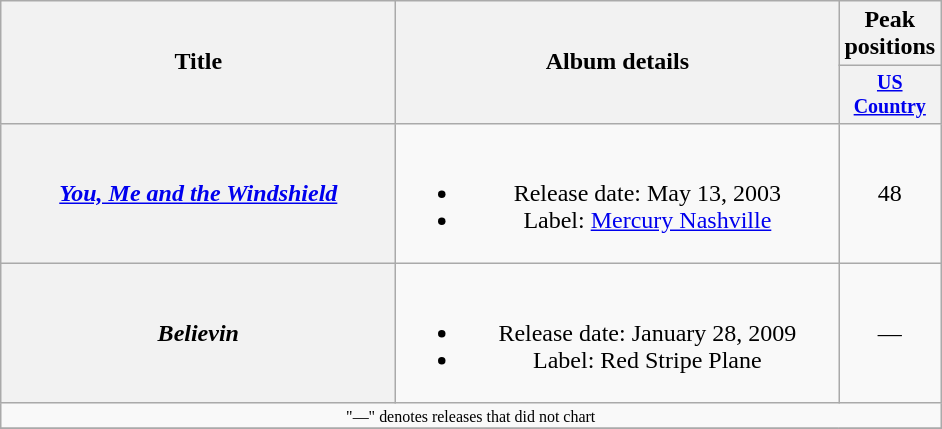<table class="wikitable plainrowheaders" style="text-align:center;">
<tr>
<th rowspan="2" style="width:16em;">Title</th>
<th rowspan="2" style="width:18em;">Album details</th>
<th colspan="1">Peak positions</th>
</tr>
<tr style="font-size:smaller;">
<th width="60"><a href='#'>US Country</a></th>
</tr>
<tr>
<th scope="row"><em><a href='#'>You, Me and the Windshield</a></em></th>
<td><br><ul><li>Release date: May 13, 2003</li><li>Label: <a href='#'>Mercury Nashville</a></li></ul></td>
<td>48</td>
</tr>
<tr>
<th scope="row"><em>Believin<strong></th>
<td><br><ul><li>Release date: January 28, 2009</li><li>Label: Red Stripe Plane</li></ul></td>
<td>—</td>
</tr>
<tr>
<td colspan="3" style="font-size:8pt">"—" denotes releases that did not chart</td>
</tr>
<tr>
</tr>
</table>
